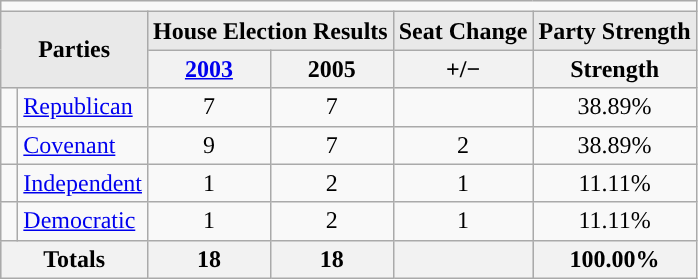<table class   ="wikitable">
<tr>
<td colspan="6"></td>
</tr>
<tr>
<th style   ="background:#e9e9e9; text-align:center" rowspan="2" colspan="2">Parties</th>
<th style   ="background:#e9e9e9; text-align:center" colspan="2">House Election Results</th>
<th style   ="background:#e9e9e9; text-align:center" colspan="1">Seat Change</th>
<th style   ="background:#e9e9e9; text-align:center" colspan="1">Party Strength</th>
</tr>
<tr style ="background:#e9e9e9">
<th><a href='#'>2003</a></th>
<th>2005</th>
<th>+/−</th>
<th>Strength</th>
</tr>
<tr>
<td style="background-color:"> </td>
<td><a href='#'>Republican</a></td>
<td align = center>7</td>
<td align = center>7</td>
<td align = center></td>
<td align = center>38.89%</td>
</tr>
<tr>
<td style="background-color:"> </td>
<td><a href='#'>Covenant</a></td>
<td align = center>9</td>
<td align = center>7</td>
<td align = center>2 </td>
<td align = center>38.89%</td>
</tr>
<tr>
<td style="background-color:"> </td>
<td><a href='#'>Independent</a></td>
<td align = center>1</td>
<td align = center>2</td>
<td align = center>1 </td>
<td align = center>11.11%</td>
</tr>
<tr>
<td style="background-color:"> </td>
<td><a href='#'>Democratic</a></td>
<td align = center>1</td>
<td align = center>2</td>
<td align = center>1 </td>
<td align = center>11.11%</td>
</tr>
<tr style = "background:#ccc">
<th colspan = "2">Totals</th>
<th>18</th>
<th>18</th>
<th></th>
<th>100.00%</th>
</tr>
</table>
